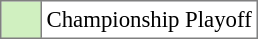<table bgcolor="#f7f8ff" cellpadding="3" cellspacing="0" border="1" style="font-size: 95%; border: gray solid 1px; border-collapse: collapse;text-align:center;">
<tr>
<td style="background: #D0F0C0;" width="20"></td>
<td bgcolor="#ffffff" align="left">Championship Playoff</td>
</tr>
</table>
